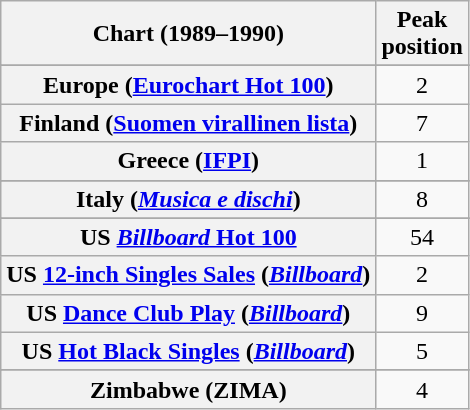<table class="wikitable sortable plainrowheaders" style="text-align:center">
<tr>
<th>Chart (1989–1990)</th>
<th>Peak<br>position</th>
</tr>
<tr>
</tr>
<tr>
</tr>
<tr>
</tr>
<tr>
</tr>
<tr>
</tr>
<tr>
<th scope="row">Europe (<a href='#'>Eurochart Hot 100</a>)</th>
<td>2</td>
</tr>
<tr>
<th scope="row">Finland (<a href='#'>Suomen virallinen lista</a>)</th>
<td>7</td>
</tr>
<tr>
<th scope="row">Greece (<a href='#'>IFPI</a>)</th>
<td>1</td>
</tr>
<tr>
</tr>
<tr>
<th scope="row">Italy (<em><a href='#'>Musica e dischi</a></em>)</th>
<td>8</td>
</tr>
<tr>
</tr>
<tr>
</tr>
<tr>
</tr>
<tr>
</tr>
<tr>
</tr>
<tr>
</tr>
<tr>
</tr>
<tr>
<th scope="row">US <a href='#'><em>Billboard</em> Hot 100</a></th>
<td>54</td>
</tr>
<tr>
<th scope="row">US <a href='#'>12-inch Singles Sales</a> (<em><a href='#'>Billboard</a></em>)<br></th>
<td>2</td>
</tr>
<tr>
<th scope="row">US <a href='#'>Dance Club Play</a> (<em><a href='#'>Billboard</a></em>)<br></th>
<td>9</td>
</tr>
<tr>
<th scope="row">US <a href='#'>Hot Black Singles</a> (<em><a href='#'>Billboard</a></em>)</th>
<td>5</td>
</tr>
<tr>
</tr>
<tr>
<th scope="row">Zimbabwe (ZIMA)</th>
<td>4</td>
</tr>
</table>
